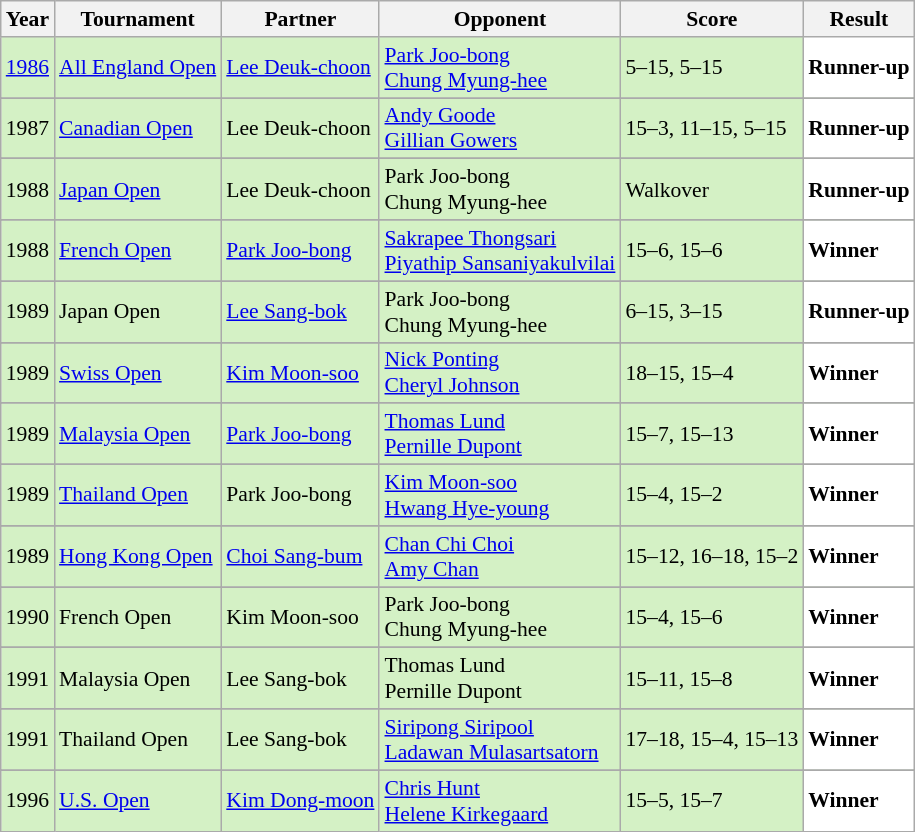<table class="sortable wikitable" style="font-size: 90%;">
<tr>
<th>Year</th>
<th>Tournament</th>
<th>Partner</th>
<th>Opponent</th>
<th>Score</th>
<th>Result</th>
</tr>
<tr style="background:#D4F1C5">
<td align="center"><a href='#'>1986</a></td>
<td align="left"><a href='#'>All England Open</a></td>
<td align="left"> <a href='#'>Lee Deuk-choon</a></td>
<td align="left"> <a href='#'>Park Joo-bong</a> <br>  <a href='#'>Chung Myung-hee</a></td>
<td align="left">5–15, 5–15</td>
<td style="text-align:left; background:white"> <strong>Runner-up</strong></td>
</tr>
<tr>
</tr>
<tr style="background:#D4F1C5">
<td align="center">1987</td>
<td align="left"><a href='#'>Canadian Open</a></td>
<td align="left"> Lee Deuk-choon</td>
<td align="left"> <a href='#'>Andy Goode</a> <br>  <a href='#'>Gillian Gowers</a></td>
<td align="left">15–3, 11–15, 5–15</td>
<td style="text-align:left; background:white"> <strong>Runner-up</strong></td>
</tr>
<tr>
</tr>
<tr style="background:#D4F1C5">
<td align="center">1988</td>
<td align="left"><a href='#'>Japan Open</a></td>
<td align="left"> Lee Deuk-choon</td>
<td align="left"> Park Joo-bong <br>  Chung Myung-hee</td>
<td align="left">Walkover</td>
<td style="text-align:left; background:white"> <strong>Runner-up</strong></td>
</tr>
<tr>
</tr>
<tr style="background:#D4F1C5">
<td align="center">1988</td>
<td align="left"><a href='#'>French Open</a></td>
<td align="left"> <a href='#'>Park Joo-bong</a></td>
<td align="left"> <a href='#'>Sakrapee Thongsari</a> <br>  <a href='#'>Piyathip Sansaniyakulvilai</a></td>
<td align="left">15–6, 15–6</td>
<td style="text-align:left; background:white"> <strong>Winner</strong></td>
</tr>
<tr>
</tr>
<tr style="background:#D4F1C5">
<td align="center">1989</td>
<td align="left">Japan Open</td>
<td align="left"> <a href='#'>Lee Sang-bok</a></td>
<td align="left"> Park Joo-bong <br>  Chung Myung-hee</td>
<td align="left">6–15, 3–15</td>
<td style="text-align:left; background:white"> <strong>Runner-up</strong></td>
</tr>
<tr>
</tr>
<tr style="background:#D4F1C5">
<td align="center">1989</td>
<td align="left"><a href='#'>Swiss Open</a></td>
<td align="left"> <a href='#'>Kim Moon-soo</a></td>
<td align="left"> <a href='#'>Nick Ponting</a> <br>  <a href='#'>Cheryl Johnson</a></td>
<td align="left">18–15, 15–4</td>
<td style="text-align:left; background:white"> <strong>Winner</strong></td>
</tr>
<tr>
</tr>
<tr style="background:#D4F1C5">
<td align="center">1989</td>
<td align="left"><a href='#'>Malaysia Open</a></td>
<td align="left"> <a href='#'>Park Joo-bong</a></td>
<td align="left"> <a href='#'>Thomas Lund</a> <br>  <a href='#'>Pernille Dupont</a></td>
<td align="left">15–7, 15–13</td>
<td style="text-align:left; background:white"> <strong>Winner</strong></td>
</tr>
<tr>
</tr>
<tr style="background:#D4F1C5">
<td align="center">1989</td>
<td align="left"><a href='#'>Thailand Open</a></td>
<td align="left"> Park Joo-bong</td>
<td align="left"> <a href='#'>Kim Moon-soo</a> <br>  <a href='#'>Hwang Hye-young</a></td>
<td align="left">15–4, 15–2</td>
<td style="text-align:left; background:white"> <strong>Winner</strong></td>
</tr>
<tr>
</tr>
<tr style="background:#D4F1C5">
<td align="center">1989</td>
<td align="left"><a href='#'>Hong Kong Open</a></td>
<td align="left"> <a href='#'>Choi Sang-bum</a></td>
<td align="left"> <a href='#'>Chan Chi Choi</a> <br>  <a href='#'>Amy Chan</a></td>
<td align="left">15–12, 16–18, 15–2</td>
<td style="text-align:left; background:white"> <strong>Winner</strong></td>
</tr>
<tr>
</tr>
<tr style="background:#D4F1C5">
<td align="center">1990</td>
<td align="left">French Open</td>
<td align="left"> Kim Moon-soo</td>
<td align="left"> Park Joo-bong <br>  Chung Myung-hee</td>
<td align="left">15–4, 15–6</td>
<td style="text-align:left; background:white"> <strong>Winner</strong></td>
</tr>
<tr>
</tr>
<tr style="background:#D4F1C5">
<td align="center">1991</td>
<td align="left">Malaysia Open</td>
<td align="left"> Lee Sang-bok</td>
<td align="left"> Thomas Lund <br>  Pernille Dupont</td>
<td align="left">15–11, 15–8</td>
<td style="text-align:left; background:white"> <strong>Winner</strong></td>
</tr>
<tr>
</tr>
<tr style="background:#D4F1C5">
<td align="center">1991</td>
<td align="left">Thailand Open</td>
<td align="left"> Lee Sang-bok</td>
<td align="left"> <a href='#'>Siripong Siripool</a> <br>  <a href='#'>Ladawan Mulasartsatorn</a></td>
<td align="left">17–18, 15–4, 15–13</td>
<td style="text-align:left; background:white"> <strong>Winner</strong></td>
</tr>
<tr>
</tr>
<tr style="background:#D4F1C5">
<td align="center">1996</td>
<td align="left"><a href='#'>U.S. Open</a></td>
<td align="left"> <a href='#'>Kim Dong-moon</a></td>
<td align="left"> <a href='#'>Chris Hunt</a> <br>  <a href='#'>Helene Kirkegaard</a></td>
<td align="left">15–5, 15–7</td>
<td style="text-align:left; background:white"> <strong>Winner</strong></td>
</tr>
</table>
